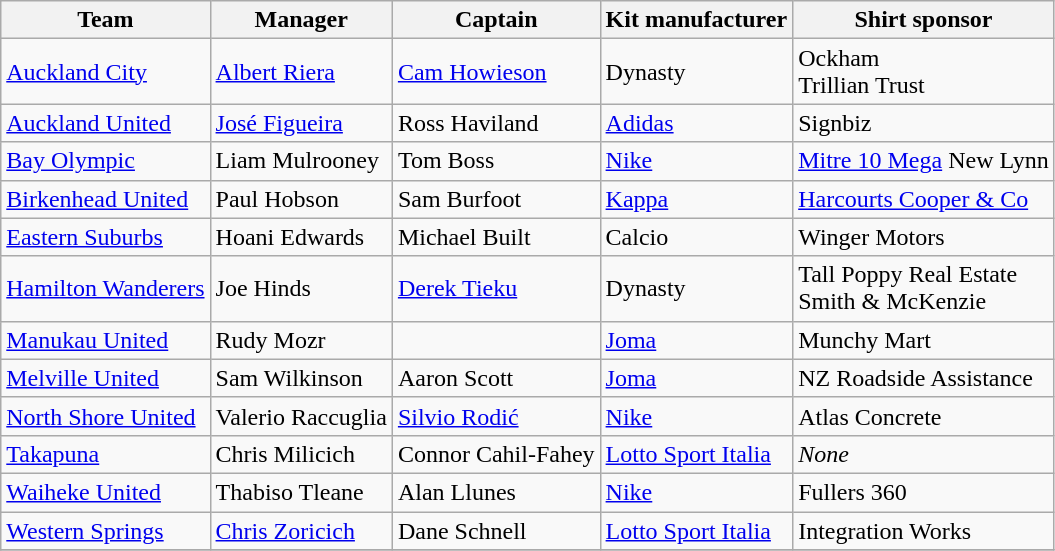<table class="wikitable sortable" style="text-align: left;">
<tr>
<th>Team</th>
<th>Manager</th>
<th>Captain</th>
<th>Kit manufacturer</th>
<th>Shirt sponsor</th>
</tr>
<tr>
<td><a href='#'>Auckland City</a></td>
<td> <a href='#'>Albert Riera</a></td>
<td> <a href='#'>Cam Howieson</a></td>
<td>Dynasty</td>
<td>Ockham<br>Trillian Trust</td>
</tr>
<tr>
<td><a href='#'>Auckland United</a></td>
<td> <a href='#'>José Figueira</a></td>
<td> Ross Haviland</td>
<td><a href='#'>Adidas</a></td>
<td>Signbiz</td>
</tr>
<tr>
<td><a href='#'>Bay Olympic</a></td>
<td> Liam Mulrooney</td>
<td> Tom Boss</td>
<td><a href='#'>Nike</a></td>
<td><a href='#'>Mitre 10 Mega</a> New Lynn</td>
</tr>
<tr>
<td><a href='#'>Birkenhead United</a></td>
<td> Paul Hobson</td>
<td> Sam Burfoot</td>
<td><a href='#'>Kappa</a></td>
<td><a href='#'>Harcourts Cooper & Co</a></td>
</tr>
<tr>
<td><a href='#'>Eastern Suburbs</a></td>
<td> Hoani Edwards</td>
<td> Michael Built</td>
<td>Calcio</td>
<td>Winger Motors</td>
</tr>
<tr>
<td><a href='#'>Hamilton Wanderers</a></td>
<td> Joe Hinds</td>
<td> <a href='#'>Derek Tieku</a></td>
<td>Dynasty</td>
<td>Tall Poppy Real Estate<br>Smith & McKenzie</td>
</tr>
<tr>
<td><a href='#'>Manukau United</a></td>
<td> Rudy Mozr</td>
<td></td>
<td><a href='#'>Joma</a></td>
<td>Munchy Mart</td>
</tr>
<tr>
<td><a href='#'>Melville United</a></td>
<td> Sam Wilkinson</td>
<td> Aaron Scott</td>
<td><a href='#'>Joma</a></td>
<td>NZ Roadside Assistance</td>
</tr>
<tr>
<td><a href='#'>North Shore United</a></td>
<td> Valerio Raccuglia</td>
<td> <a href='#'>Silvio Rodić</a></td>
<td><a href='#'>Nike</a></td>
<td>Atlas Concrete</td>
</tr>
<tr>
<td><a href='#'>Takapuna</a></td>
<td> Chris Milicich</td>
<td> Connor Cahil-Fahey</td>
<td><a href='#'>Lotto Sport Italia</a></td>
<td><em>None</em></td>
</tr>
<tr>
<td><a href='#'>Waiheke United</a></td>
<td> Thabiso Tleane</td>
<td> Alan Llunes</td>
<td><a href='#'>Nike</a></td>
<td>Fullers 360</td>
</tr>
<tr>
<td><a href='#'>Western Springs</a></td>
<td> <a href='#'>Chris Zoricich</a></td>
<td> Dane Schnell</td>
<td><a href='#'>Lotto Sport Italia</a></td>
<td>Integration Works</td>
</tr>
<tr>
</tr>
</table>
